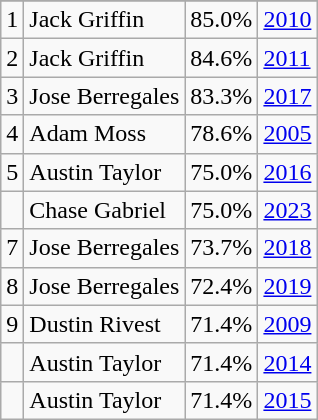<table class="wikitable">
<tr>
</tr>
<tr>
<td>1</td>
<td>Jack Griffin</td>
<td><abbr>85.0%</abbr></td>
<td><a href='#'>2010</a></td>
</tr>
<tr>
<td>2</td>
<td>Jack Griffin</td>
<td><abbr>84.6%</abbr></td>
<td><a href='#'>2011</a></td>
</tr>
<tr>
<td>3</td>
<td>Jose Berregales</td>
<td><abbr>83.3%</abbr></td>
<td><a href='#'>2017</a></td>
</tr>
<tr>
<td>4</td>
<td>Adam Moss</td>
<td><abbr>78.6%</abbr></td>
<td><a href='#'>2005</a></td>
</tr>
<tr>
<td>5</td>
<td>Austin Taylor</td>
<td><abbr>75.0%</abbr></td>
<td><a href='#'>2016</a></td>
</tr>
<tr>
<td></td>
<td>Chase Gabriel</td>
<td><abbr>75.0%</abbr></td>
<td><a href='#'>2023</a></td>
</tr>
<tr>
<td>7</td>
<td>Jose Berregales</td>
<td><abbr>73.7%</abbr></td>
<td><a href='#'>2018</a></td>
</tr>
<tr>
<td>8</td>
<td>Jose Berregales</td>
<td><abbr>72.4%</abbr></td>
<td><a href='#'>2019</a></td>
</tr>
<tr>
<td>9</td>
<td>Dustin Rivest</td>
<td><abbr>71.4%</abbr></td>
<td><a href='#'>2009</a></td>
</tr>
<tr>
<td></td>
<td>Austin Taylor</td>
<td><abbr>71.4%</abbr></td>
<td><a href='#'>2014</a></td>
</tr>
<tr>
<td></td>
<td>Austin Taylor</td>
<td><abbr>71.4%</abbr></td>
<td><a href='#'>2015</a></td>
</tr>
</table>
